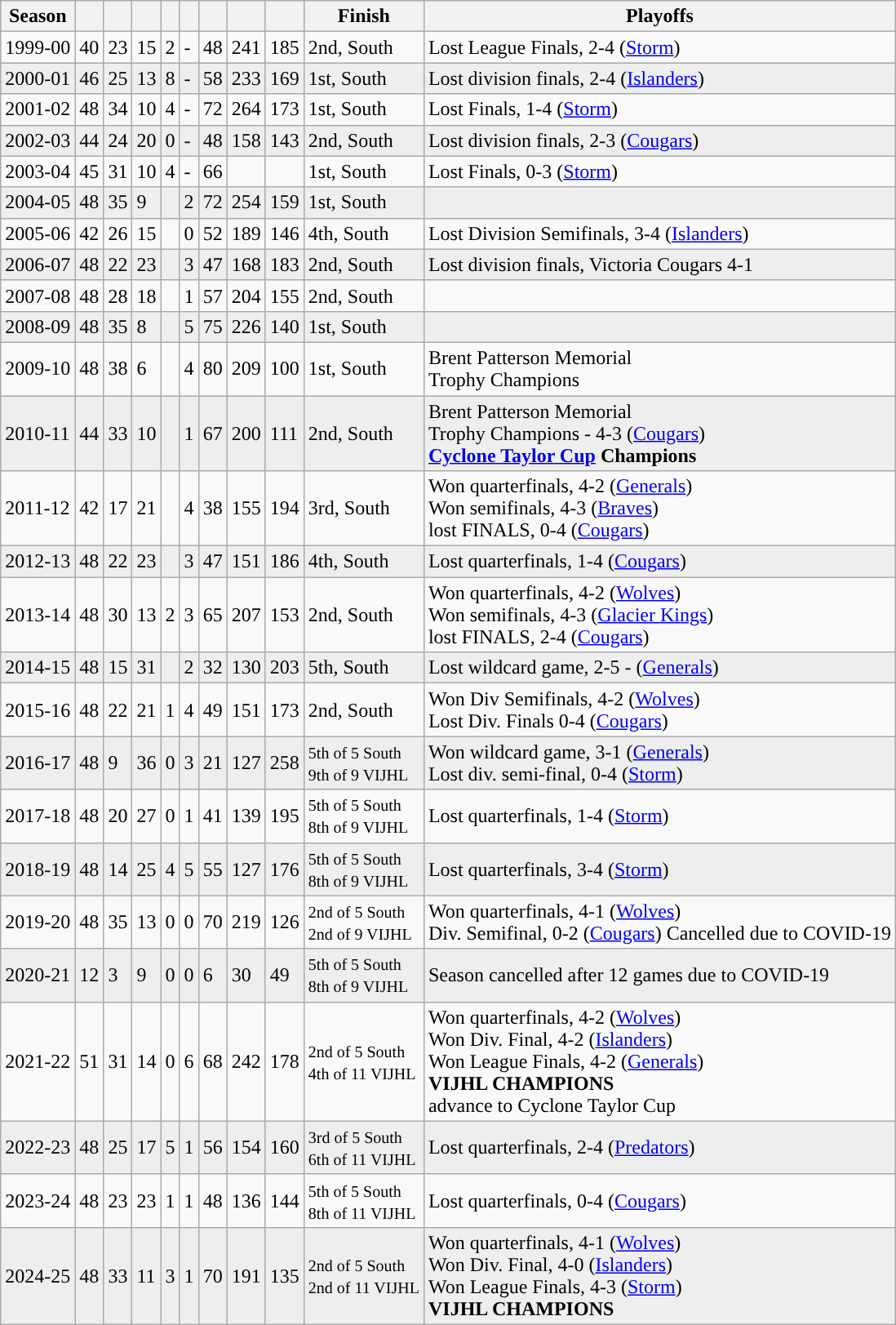<table class="wikitable">
<tr>
<th>Season</th>
<th></th>
<th></th>
<th></th>
<th></th>
<th></th>
<th></th>
<th></th>
<th></th>
<th>Finish</th>
<th>Playoffs</th>
</tr>
<tr>
<td>1999-00</td>
<td>40</td>
<td>23</td>
<td>15</td>
<td>2</td>
<td>-</td>
<td>48</td>
<td>241</td>
<td>185</td>
<td>2nd, South</td>
<td>Lost League Finals, 2-4 (<a href='#'>Storm</a>)</td>
</tr>
<tr style="background:#eee;">
<td>2000-01</td>
<td>46</td>
<td>25</td>
<td>13</td>
<td>8</td>
<td>-</td>
<td>58</td>
<td>233</td>
<td>169</td>
<td>1st, South</td>
<td>Lost division finals, 2-4 (<a href='#'>Islanders</a>)</td>
</tr>
<tr>
<td>2001-02</td>
<td>48</td>
<td>34</td>
<td>10</td>
<td>4</td>
<td>-</td>
<td>72</td>
<td>264</td>
<td>173</td>
<td>1st, South</td>
<td>Lost Finals, 1-4 (<a href='#'>Storm</a>)</td>
</tr>
<tr style="background:#eee;">
<td>2002-03</td>
<td>44</td>
<td>24</td>
<td>20</td>
<td>0</td>
<td>-</td>
<td>48</td>
<td>158</td>
<td>143</td>
<td>2nd, South</td>
<td>Lost division finals, 2-3 (<a href='#'>Cougars</a>)</td>
</tr>
<tr>
<td>2003-04</td>
<td>45</td>
<td>31</td>
<td>10</td>
<td>4</td>
<td>-</td>
<td>66</td>
<td></td>
<td></td>
<td>1st, South</td>
<td>Lost Finals, 0-3 (<a href='#'>Storm</a>)</td>
</tr>
<tr style="background:#eee;">
<td>2004-05</td>
<td>48</td>
<td>35</td>
<td>9</td>
<td></td>
<td>2</td>
<td>72</td>
<td>254</td>
<td>159</td>
<td>1st, South</td>
<td></td>
</tr>
<tr>
<td>2005-06</td>
<td>42</td>
<td>26</td>
<td>15</td>
<td></td>
<td>0</td>
<td>52</td>
<td>189</td>
<td>146</td>
<td>4th, South</td>
<td>Lost Division Semifinals, 3-4 (<a href='#'>Islanders</a>)</td>
</tr>
<tr style="background:#eee;">
<td>2006-07</td>
<td>48</td>
<td>22</td>
<td>23</td>
<td></td>
<td>3</td>
<td>47</td>
<td>168</td>
<td>183</td>
<td>2nd, South</td>
<td>Lost division finals,  Victoria Cougars 4-1</td>
</tr>
<tr>
<td>2007-08</td>
<td>48</td>
<td>28</td>
<td>18</td>
<td></td>
<td>1</td>
<td>57</td>
<td>204</td>
<td>155</td>
<td>2nd, South</td>
<td></td>
</tr>
<tr style="background:#eee;">
<td>2008-09</td>
<td>48</td>
<td>35</td>
<td>8</td>
<td></td>
<td>5</td>
<td>75</td>
<td>226</td>
<td>140</td>
<td>1st, South</td>
<td></td>
</tr>
<tr>
<td>2009-10</td>
<td>48</td>
<td>38</td>
<td>6</td>
<td></td>
<td>4</td>
<td>80</td>
<td>209</td>
<td>100</td>
<td>1st, South</td>
<td>Brent Patterson Memorial<br> Trophy Champions</td>
</tr>
<tr style="background:#eee;">
<td>2010-11</td>
<td>44</td>
<td>33</td>
<td>10</td>
<td></td>
<td>1</td>
<td>67</td>
<td>200</td>
<td>111</td>
<td>2nd, South</td>
<td>Brent Patterson Memorial<br> Trophy Champions - 4-3 (<a href='#'>Cougars</a>)<br> <strong><a href='#'>Cyclone Taylor Cup</a> Champions</strong></td>
</tr>
<tr>
<td>2011-12</td>
<td>42</td>
<td>17</td>
<td>21</td>
<td></td>
<td>4</td>
<td>38</td>
<td>155</td>
<td>194</td>
<td>3rd, South</td>
<td>Won quarterfinals, 4-2 (<a href='#'>Generals</a>)<br>Won semifinals, 4-3 (<a href='#'>Braves</a>)<br>lost FINALS, 0-4 (<a href='#'>Cougars</a>)</td>
</tr>
<tr style="background:#eee;">
<td>2012-13</td>
<td>48</td>
<td>22</td>
<td>23</td>
<td></td>
<td>3</td>
<td>47</td>
<td>151</td>
<td>186</td>
<td>4th, South</td>
<td>Lost quarterfinals, 1-4 (<a href='#'>Cougars</a>)</td>
</tr>
<tr>
<td>2013-14</td>
<td>48</td>
<td>30</td>
<td>13</td>
<td>2</td>
<td>3</td>
<td>65</td>
<td>207</td>
<td>153</td>
<td>2nd, South</td>
<td>Won quarterfinals, 4-2 (<a href='#'>Wolves</a>)<br>Won semifinals, 4-3 (<a href='#'>Glacier Kings</a>)<br>lost FINALS, 2-4 (<a href='#'>Cougars</a>)</td>
</tr>
<tr style="background:#eee;">
<td>2014-15</td>
<td>48</td>
<td>15</td>
<td>31</td>
<td></td>
<td>2</td>
<td>32</td>
<td>130</td>
<td>203</td>
<td>5th, South</td>
<td>Lost wildcard game, 2-5 - (<a href='#'>Generals</a>)</td>
</tr>
<tr>
<td>2015-16</td>
<td>48</td>
<td>22</td>
<td>21</td>
<td>1</td>
<td>4</td>
<td>49</td>
<td>151</td>
<td>173</td>
<td>2nd, South</td>
<td>Won Div Semifinals, 4-2 (<a href='#'>Wolves</a>)<br>Lost Div. Finals 0-4 (<a href='#'>Cougars</a>)</td>
</tr>
<tr style="background:#eee;">
<td>2016-17</td>
<td>48</td>
<td>9</td>
<td>36</td>
<td>0</td>
<td>3</td>
<td>21</td>
<td>127</td>
<td>258</td>
<td><small>5th of 5 South<br>9th of 9 VIJHL</small></td>
<td>Won wildcard game, 3-1 (<a href='#'>Generals</a>)<br>Lost div. semi-final, 0-4 (<a href='#'>Storm</a>)</td>
</tr>
<tr>
<td>2017-18</td>
<td>48</td>
<td>20</td>
<td>27</td>
<td>0</td>
<td>1</td>
<td>41</td>
<td>139</td>
<td>195</td>
<td><small>5th of 5 South<br>8th of 9 VIJHL </small></td>
<td>Lost quarterfinals, 1-4 (<a href='#'>Storm</a>)</td>
</tr>
<tr style="background:#eee;">
<td>2018-19</td>
<td>48</td>
<td>14</td>
<td>25</td>
<td>4</td>
<td>5</td>
<td>55</td>
<td>127</td>
<td>176</td>
<td><small> 5th of 5 South<br>8th of 9 VIJHL </small></td>
<td>Lost quarterfinals, 3-4 (<a href='#'>Storm</a>)</td>
</tr>
<tr>
<td>2019-20</td>
<td>48</td>
<td>35</td>
<td>13</td>
<td>0</td>
<td>0</td>
<td>70</td>
<td>219</td>
<td>126</td>
<td><small> 2nd of 5 South<br>2nd of 9 VIJHL </small></td>
<td>Won quarterfinals, 4-1 (<a href='#'>Wolves</a>)<br>Div. Semifinal, 0-2 (<a href='#'>Cougars</a>) Cancelled due to COVID-19</td>
</tr>
<tr style="background:#eee;">
<td>2020-21</td>
<td>12</td>
<td>3</td>
<td>9</td>
<td>0</td>
<td>0</td>
<td>6</td>
<td>30</td>
<td>49</td>
<td><small> 5th of 5 South<br>8th of 9 VIJHL </small></td>
<td>Season cancelled after 12 games due to COVID-19</td>
</tr>
<tr>
<td>2021-22</td>
<td>51</td>
<td>31</td>
<td>14</td>
<td>0</td>
<td>6</td>
<td>68</td>
<td>242</td>
<td>178</td>
<td><small>2nd of 5 South<br>4th of 11 VIJHL </small></td>
<td>Won quarterfinals, 4-2 (<a href='#'>Wolves</a>)<br>Won Div. Final, 4-2 (<a href='#'>Islanders</a>)<br>Won League Finals, 4-2 (<a href='#'>Generals</a>)<br><strong>VIJHL CHAMPIONS</strong><br>advance to Cyclone Taylor Cup</td>
</tr>
<tr style="background:#eee;">
<td>2022-23</td>
<td>48</td>
<td>25</td>
<td>17</td>
<td>5</td>
<td>1</td>
<td>56</td>
<td>154</td>
<td>160</td>
<td><small>3rd of 5 South<br>6th of 11 VIJHL </small></td>
<td>Lost quarterfinals, 2-4 (<a href='#'>Predators</a>)</td>
</tr>
<tr>
<td>2023-24</td>
<td>48</td>
<td>23</td>
<td>23</td>
<td>1</td>
<td>1</td>
<td>48</td>
<td>136</td>
<td>144</td>
<td><small>5th of 5 South<br>8th of 11 VIJHL </small></td>
<td>Lost quarterfinals, 0-4 (<a href='#'>Cougars</a>)</td>
</tr>
<tr style="background:#eee;">
<td>2024-25</td>
<td>48</td>
<td>33</td>
<td>11</td>
<td>3</td>
<td>1</td>
<td>70</td>
<td>191</td>
<td>135</td>
<td><small>2nd of 5 South<br>2nd of 11 VIJHL </small></td>
<td>Won quarterfinals, 4-1 (<a href='#'>Wolves</a>)<br>Won Div. Final, 4-0 (<a href='#'>Islanders</a>)<br>Won League Finals, 4-3 (<a href='#'>Storm</a>)<br><strong>VIJHL CHAMPIONS</strong></td>
</tr>
</table>
